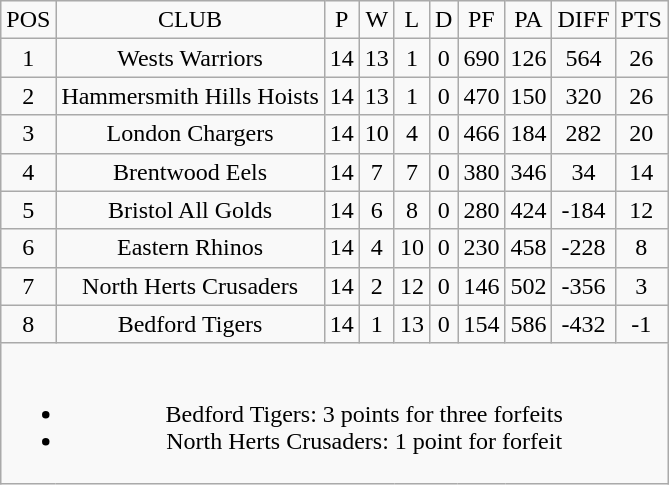<table class="wikitable" style="text-align: center;">
<tr>
<td>POS</td>
<td>CLUB</td>
<td>P</td>
<td>W</td>
<td>L</td>
<td>D</td>
<td>PF</td>
<td>PA</td>
<td>DIFF</td>
<td>PTS</td>
</tr>
<tr>
<td>1</td>
<td>Wests Warriors</td>
<td>14</td>
<td>13</td>
<td>1</td>
<td>0</td>
<td>690</td>
<td>126</td>
<td>564</td>
<td>26</td>
</tr>
<tr>
<td>2</td>
<td>Hammersmith Hills Hoists</td>
<td>14</td>
<td>13</td>
<td>1</td>
<td>0</td>
<td>470</td>
<td>150</td>
<td>320</td>
<td>26</td>
</tr>
<tr>
<td>3</td>
<td>London Chargers</td>
<td>14</td>
<td>10</td>
<td>4</td>
<td>0</td>
<td>466</td>
<td>184</td>
<td>282</td>
<td>20</td>
</tr>
<tr>
<td>4</td>
<td>Brentwood Eels</td>
<td>14</td>
<td>7</td>
<td>7</td>
<td>0</td>
<td>380</td>
<td>346</td>
<td>34</td>
<td>14</td>
</tr>
<tr>
<td>5</td>
<td>Bristol All Golds</td>
<td>14</td>
<td>6</td>
<td>8</td>
<td>0</td>
<td>280</td>
<td>424</td>
<td>-184</td>
<td>12</td>
</tr>
<tr>
<td>6</td>
<td>Eastern Rhinos</td>
<td>14</td>
<td>4</td>
<td>10</td>
<td>0</td>
<td>230</td>
<td>458</td>
<td>-228</td>
<td>8</td>
</tr>
<tr>
<td>7</td>
<td>North Herts Crusaders</td>
<td>14</td>
<td>2</td>
<td>12</td>
<td>0</td>
<td>146</td>
<td>502</td>
<td>-356</td>
<td>3</td>
</tr>
<tr>
<td>8</td>
<td>Bedford Tigers</td>
<td>14</td>
<td>1</td>
<td>13</td>
<td>0</td>
<td>154</td>
<td>586</td>
<td>-432</td>
<td>-1</td>
</tr>
<tr>
<td colspan="10" rowspan="3"><br><ul><li>Bedford Tigers: 3 points for three forfeits</li><li>North Herts Crusaders: 1 point for forfeit</li></ul></td>
</tr>
</table>
